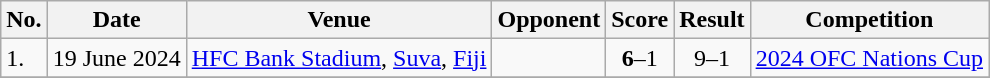<table class="wikitable">
<tr>
<th>No.</th>
<th>Date</th>
<th>Venue</th>
<th>Opponent</th>
<th>Score</th>
<th>Result</th>
<th>Competition</th>
</tr>
<tr>
<td>1.</td>
<td>19 June 2024</td>
<td><a href='#'>HFC Bank Stadium</a>, <a href='#'>Suva</a>, <a href='#'>Fiji</a></td>
<td></td>
<td align=center><strong>6</strong>–1</td>
<td align=center>9–1</td>
<td><a href='#'>2024 OFC Nations Cup</a></td>
</tr>
<tr>
</tr>
</table>
